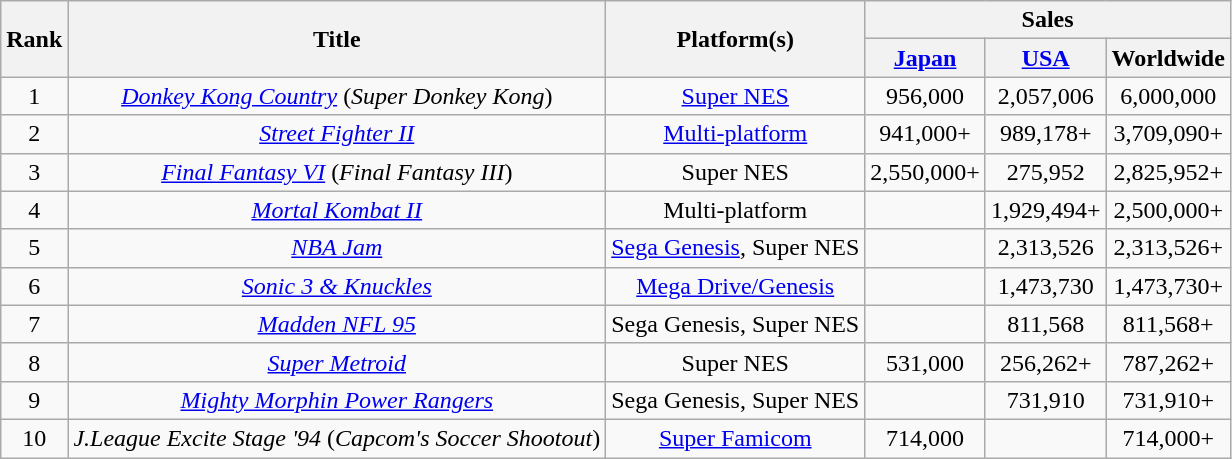<table class="wikitable sortable" style="text-align:center">
<tr>
<th rowspan="2">Rank</th>
<th rowspan="2">Title</th>
<th rowspan="2">Platform(s)</th>
<th colspan="3">Sales</th>
</tr>
<tr>
<th><a href='#'>Japan</a></th>
<th><a href='#'>USA</a></th>
<th>Worldwide</th>
</tr>
<tr>
<td>1</td>
<td><em><a href='#'>Donkey Kong Country</a></em> (<em>Super Donkey Kong</em>)</td>
<td><a href='#'>Super NES</a></td>
<td>956,000</td>
<td>2,057,006</td>
<td>6,000,000</td>
</tr>
<tr>
<td>2</td>
<td><em><a href='#'>Street Fighter II</a></em></td>
<td><a href='#'>Multi-platform</a></td>
<td>941,000+</td>
<td>989,178+</td>
<td>3,709,090+</td>
</tr>
<tr>
<td>3</td>
<td><em><a href='#'>Final Fantasy VI</a></em> (<em>Final Fantasy III</em>)</td>
<td>Super NES</td>
<td>2,550,000+</td>
<td>275,952</td>
<td>2,825,952+</td>
</tr>
<tr>
<td>4</td>
<td><em><a href='#'>Mortal Kombat II</a></em></td>
<td>Multi-platform</td>
<td></td>
<td>1,929,494+</td>
<td>2,500,000+</td>
</tr>
<tr>
<td>5</td>
<td><em><a href='#'>NBA Jam</a></em></td>
<td><a href='#'>Sega Genesis</a>, Super NES</td>
<td></td>
<td>2,313,526</td>
<td>2,313,526+</td>
</tr>
<tr>
<td>6</td>
<td><em><a href='#'>Sonic 3 & Knuckles</a></em></td>
<td><a href='#'>Mega Drive/Genesis</a></td>
<td></td>
<td>1,473,730</td>
<td>1,473,730+</td>
</tr>
<tr>
<td>7</td>
<td><em><a href='#'>Madden NFL 95</a></em></td>
<td>Sega Genesis, Super NES</td>
<td></td>
<td>811,568</td>
<td>811,568+</td>
</tr>
<tr>
<td>8</td>
<td><em><a href='#'>Super Metroid</a></em></td>
<td>Super NES</td>
<td>531,000</td>
<td>256,262+</td>
<td>787,262+</td>
</tr>
<tr>
<td>9</td>
<td><a href='#'><em>Mighty Morphin Power Rangers</em></a></td>
<td>Sega Genesis, Super NES</td>
<td></td>
<td>731,910</td>
<td>731,910+</td>
</tr>
<tr>
<td>10</td>
<td><em>J.League Excite Stage '94</em> (<em>Capcom's Soccer Shootout</em>)</td>
<td><a href='#'>Super Famicom</a></td>
<td>714,000</td>
<td></td>
<td>714,000+</td>
</tr>
</table>
